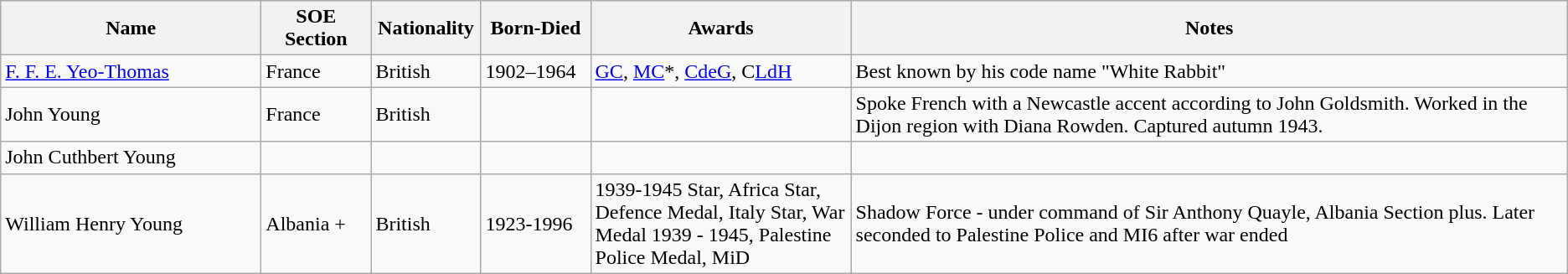<table class="wikitable">
<tr>
<th width="200">Name</th>
<th width="80">SOE Section</th>
<th width="80">Nationality</th>
<th width="80">Born-Died</th>
<th width="200">Awards</th>
<th>Notes</th>
</tr>
<tr>
<td><a href='#'>F. F. E. Yeo-Thomas</a></td>
<td>France</td>
<td>British</td>
<td>1902–1964</td>
<td><a href='#'>GC</a>, <a href='#'>MC</a>*, <a href='#'>CdeG</a>, C<a href='#'>LdH</a></td>
<td>Best known by his code name "White Rabbit"</td>
</tr>
<tr>
<td>John Young</td>
<td>France</td>
<td>British</td>
<td></td>
<td></td>
<td>Spoke French with a Newcastle accent according to John Goldsmith. Worked in the Dijon region with Diana Rowden. Captured autumn 1943.</td>
</tr>
<tr>
<td>John Cuthbert Young</td>
<td></td>
<td></td>
<td></td>
<td></td>
<td></td>
</tr>
<tr>
<td>William Henry Young</td>
<td>Albania +</td>
<td>British</td>
<td>1923-1996</td>
<td>1939-1945 Star, Africa Star, Defence Medal, Italy Star, War Medal 1939 - 1945, Palestine Police Medal, MiD</td>
<td>Shadow Force  - under command of Sir Anthony Quayle, Albania Section plus. Later seconded to Palestine Police and MI6 after war ended</td>
</tr>
</table>
